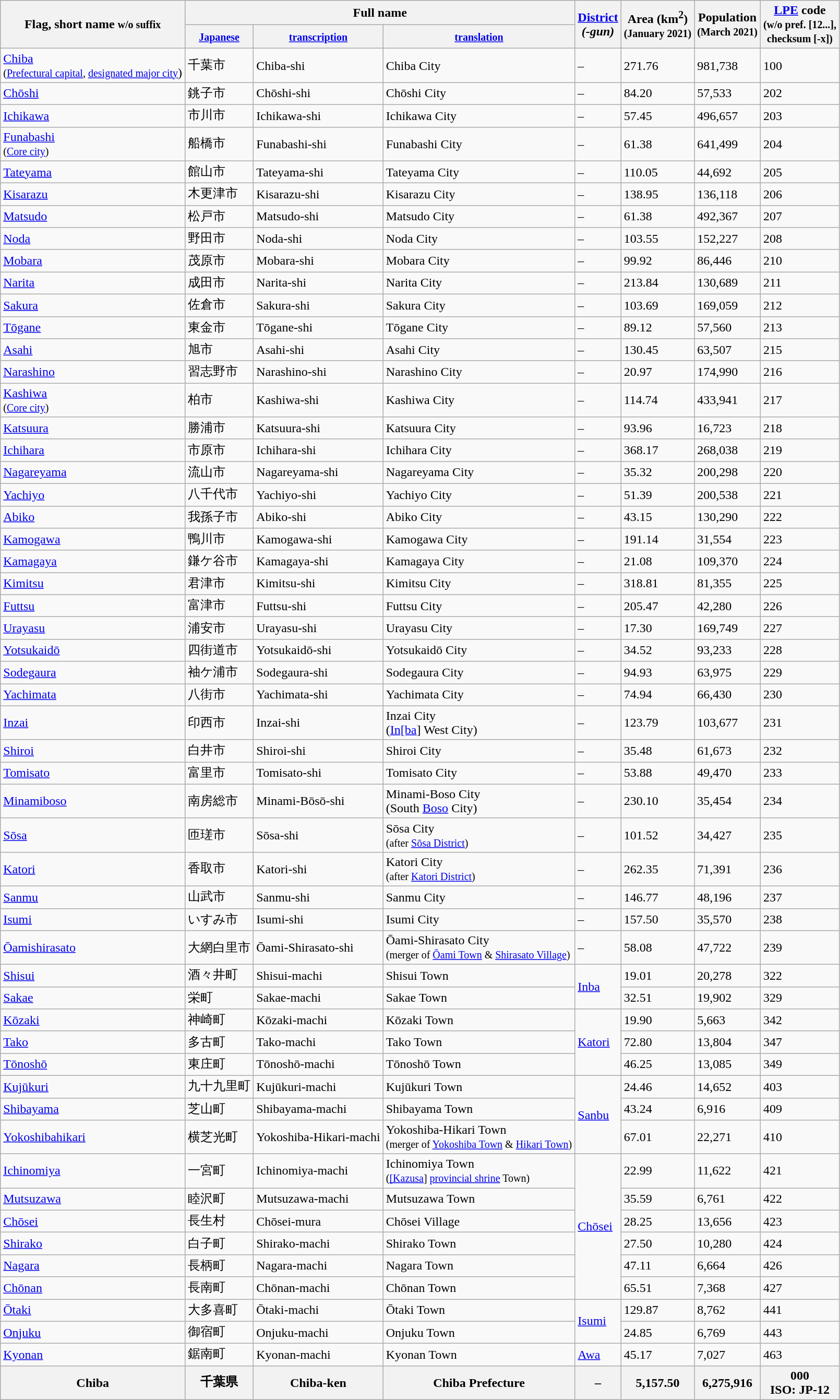<table class="wikitable sortable">
<tr>
<th rowspan="2">Flag, short name <small>w/o suffix</small></th>
<th colspan="3">Full name</th>
<th rowspan="2"><a href='#'>District</a><br><em>(-gun)</em></th>
<th rowspan="2">Area (km<sup>2</sup>)<br><small>(January 2021)</small></th>
<th rowspan="2">Population<br><small>(March 2021)</small></th>
<th rowspan="2"><a href='#'>LPE</a> code<br><small>(w/o pref. [12...],<br>checksum [-x])</small></th>
</tr>
<tr>
<th><small><a href='#'>Japanese</a></small></th>
<th><small><a href='#'>transcription</a></small></th>
<th><small><a href='#'>translation</a></small></th>
</tr>
<tr>
<td> <a href='#'>Chiba</a><br><small>(<a href='#'>Prefectural capital</a>, <a href='#'>designated major city</a></small>)</td>
<td>千葉市</td>
<td>Chiba-shi</td>
<td>Chiba City</td>
<td>–</td>
<td>271.76</td>
<td>981,738</td>
<td>100</td>
</tr>
<tr>
<td> <a href='#'>Chōshi</a></td>
<td>銚子市</td>
<td>Chōshi-shi</td>
<td>Chōshi City</td>
<td>–</td>
<td>84.20</td>
<td>57,533</td>
<td>202</td>
</tr>
<tr>
<td> <a href='#'>Ichikawa</a></td>
<td>市川市</td>
<td>Ichikawa-shi</td>
<td>Ichikawa City</td>
<td>–</td>
<td>57.45</td>
<td>496,657</td>
<td>203</td>
</tr>
<tr>
<td> <a href='#'>Funabashi</a><br><small>(<a href='#'>Core city</a>)</small></td>
<td>船橋市</td>
<td>Funabashi-shi</td>
<td>Funabashi City</td>
<td>–</td>
<td>61.38</td>
<td>641,499</td>
<td>204</td>
</tr>
<tr>
<td> <a href='#'>Tateyama</a></td>
<td>館山市</td>
<td>Tateyama-shi</td>
<td>Tateyama City</td>
<td>–</td>
<td>110.05</td>
<td>44,692</td>
<td>205</td>
</tr>
<tr>
<td> <a href='#'>Kisarazu</a></td>
<td>木更津市</td>
<td>Kisarazu-shi</td>
<td>Kisarazu City</td>
<td>–</td>
<td>138.95</td>
<td>136,118</td>
<td>206</td>
</tr>
<tr>
<td> <a href='#'>Matsudo</a></td>
<td>松戸市</td>
<td>Matsudo-shi</td>
<td>Matsudo City</td>
<td>–</td>
<td>61.38</td>
<td>492,367</td>
<td>207</td>
</tr>
<tr>
<td> <a href='#'>Noda</a></td>
<td>野田市</td>
<td>Noda-shi</td>
<td>Noda City</td>
<td>–</td>
<td>103.55</td>
<td>152,227</td>
<td>208</td>
</tr>
<tr>
<td> <a href='#'>Mobara</a></td>
<td>茂原市</td>
<td>Mobara-shi</td>
<td>Mobara City</td>
<td>–</td>
<td>99.92</td>
<td>86,446</td>
<td>210</td>
</tr>
<tr>
<td> <a href='#'>Narita</a></td>
<td>成田市</td>
<td>Narita-shi</td>
<td>Narita City</td>
<td>–</td>
<td>213.84</td>
<td>130,689</td>
<td>211</td>
</tr>
<tr>
<td> <a href='#'>Sakura</a></td>
<td>佐倉市</td>
<td>Sakura-shi</td>
<td>Sakura City</td>
<td>–</td>
<td>103.69</td>
<td>169,059</td>
<td>212</td>
</tr>
<tr>
<td> <a href='#'>Tōgane</a></td>
<td>東金市</td>
<td>Tōgane-shi</td>
<td>Tōgane City</td>
<td>–</td>
<td>89.12</td>
<td>57,560</td>
<td>213</td>
</tr>
<tr>
<td> <a href='#'>Asahi</a></td>
<td>旭市</td>
<td>Asahi-shi</td>
<td>Asahi City</td>
<td>–</td>
<td>130.45</td>
<td>63,507</td>
<td>215</td>
</tr>
<tr>
<td> <a href='#'>Narashino</a></td>
<td>習志野市</td>
<td>Narashino-shi</td>
<td>Narashino City</td>
<td>–</td>
<td>20.97</td>
<td>174,990</td>
<td>216</td>
</tr>
<tr>
<td> <a href='#'>Kashiwa</a><br><small>(<a href='#'>Core city</a>)</small></td>
<td>柏市</td>
<td>Kashiwa-shi</td>
<td>Kashiwa City</td>
<td>–</td>
<td>114.74</td>
<td>433,941</td>
<td>217</td>
</tr>
<tr>
<td> <a href='#'>Katsuura</a></td>
<td>勝浦市</td>
<td>Katsuura-shi</td>
<td>Katsuura City</td>
<td>–</td>
<td>93.96</td>
<td>16,723</td>
<td>218</td>
</tr>
<tr>
<td> <a href='#'>Ichihara</a></td>
<td>市原市</td>
<td>Ichihara-shi</td>
<td>Ichihara City</td>
<td>–</td>
<td>368.17</td>
<td>268,038</td>
<td>219</td>
</tr>
<tr>
<td> <a href='#'>Nagareyama</a></td>
<td>流山市</td>
<td>Nagareyama-shi</td>
<td>Nagareyama City</td>
<td>–</td>
<td>35.32</td>
<td>200,298</td>
<td>220</td>
</tr>
<tr>
<td> <a href='#'>Yachiyo</a></td>
<td>八千代市</td>
<td>Yachiyo-shi</td>
<td>Yachiyo City</td>
<td>–</td>
<td>51.39</td>
<td>200,538</td>
<td>221</td>
</tr>
<tr>
<td> <a href='#'>Abiko</a></td>
<td>我孫子市</td>
<td>Abiko-shi</td>
<td>Abiko City</td>
<td>–</td>
<td>43.15</td>
<td>130,290</td>
<td>222</td>
</tr>
<tr>
<td> <a href='#'>Kamogawa</a></td>
<td>鴨川市</td>
<td>Kamogawa-shi</td>
<td>Kamogawa City</td>
<td>–</td>
<td>191.14</td>
<td>31,554</td>
<td>223</td>
</tr>
<tr>
<td> <a href='#'>Kamagaya</a></td>
<td>鎌ケ谷市</td>
<td>Kamagaya-shi</td>
<td>Kamagaya City</td>
<td>–</td>
<td>21.08</td>
<td>109,370</td>
<td>224</td>
</tr>
<tr>
<td> <a href='#'>Kimitsu</a></td>
<td>君津市</td>
<td>Kimitsu-shi</td>
<td>Kimitsu City</td>
<td>–</td>
<td>318.81</td>
<td>81,355</td>
<td>225</td>
</tr>
<tr>
<td> <a href='#'>Futtsu</a></td>
<td>富津市</td>
<td>Futtsu-shi</td>
<td>Futtsu City</td>
<td>–</td>
<td>205.47</td>
<td>42,280</td>
<td>226</td>
</tr>
<tr>
<td> <a href='#'>Urayasu</a></td>
<td>浦安市</td>
<td>Urayasu-shi</td>
<td>Urayasu City</td>
<td>–</td>
<td>17.30</td>
<td>169,749</td>
<td>227</td>
</tr>
<tr>
<td> <a href='#'>Yotsukaidō</a></td>
<td>四街道市</td>
<td>Yotsukaidō-shi</td>
<td>Yotsukaidō City</td>
<td>–</td>
<td>34.52</td>
<td>93,233</td>
<td>228</td>
</tr>
<tr>
<td> <a href='#'>Sodegaura</a></td>
<td>袖ケ浦市</td>
<td>Sodegaura-shi</td>
<td>Sodegaura City</td>
<td>–</td>
<td>94.93</td>
<td>63,975</td>
<td>229</td>
</tr>
<tr>
<td> <a href='#'>Yachimata</a></td>
<td>八街市</td>
<td>Yachimata-shi</td>
<td>Yachimata City</td>
<td>–</td>
<td>74.94</td>
<td>66,430</td>
<td>230</td>
</tr>
<tr>
<td> <a href='#'>Inzai</a></td>
<td>印西市</td>
<td>Inzai-shi</td>
<td>Inzai City<br>(<a href='#'>In[ba</a>] West City)</td>
<td>–</td>
<td>123.79</td>
<td>103,677</td>
<td>231</td>
</tr>
<tr>
<td> <a href='#'>Shiroi</a></td>
<td>白井市</td>
<td>Shiroi-shi</td>
<td>Shiroi City</td>
<td>–</td>
<td>35.48</td>
<td>61,673</td>
<td>232</td>
</tr>
<tr>
<td> <a href='#'>Tomisato</a></td>
<td>富里市</td>
<td>Tomisato-shi</td>
<td>Tomisato City</td>
<td>–</td>
<td>53.88</td>
<td>49,470</td>
<td>233</td>
</tr>
<tr>
<td> <a href='#'>Minamiboso</a></td>
<td>南房総市</td>
<td>Minami-Bōsō-shi</td>
<td>Minami-Boso City<br>(South <a href='#'>Boso</a> City)</td>
<td>–</td>
<td>230.10</td>
<td>35,454</td>
<td>234</td>
</tr>
<tr>
<td> <a href='#'>Sōsa</a></td>
<td>匝瑳市</td>
<td>Sōsa-shi</td>
<td>Sōsa City<br><small>(after <a href='#'>Sōsa District</a>)</small></td>
<td>–</td>
<td>101.52</td>
<td>34,427</td>
<td>235</td>
</tr>
<tr>
<td> <a href='#'>Katori</a></td>
<td>香取市</td>
<td>Katori-shi</td>
<td>Katori City<br><small>(after <a href='#'>Katori District</a>)</small></td>
<td>–</td>
<td>262.35</td>
<td>71,391</td>
<td>236</td>
</tr>
<tr>
<td> <a href='#'>Sanmu</a></td>
<td>山武市</td>
<td>Sanmu-shi</td>
<td>Sanmu City</td>
<td>–</td>
<td>146.77</td>
<td>48,196</td>
<td>237</td>
</tr>
<tr>
<td> <a href='#'>Isumi</a></td>
<td>いすみ市</td>
<td>Isumi-shi</td>
<td>Isumi City</td>
<td>–</td>
<td>157.50</td>
<td>35,570</td>
<td>238</td>
</tr>
<tr>
<td> <a href='#'>Ōamishirasato</a></td>
<td>大網白里市</td>
<td>Ōami-Shirasato-shi</td>
<td>Ōami-Shirasato City<br><small>(merger of <a href='#'>Ōami Town</a> & <a href='#'>Shirasato Village</a>)</small></td>
<td>–</td>
<td>58.08</td>
<td>47,722</td>
<td>239</td>
</tr>
<tr>
<td> <a href='#'>Shisui</a></td>
<td>酒々井町</td>
<td>Shisui-machi</td>
<td>Shisui Town</td>
<td rowspan="2"><a href='#'>Inba</a></td>
<td>19.01</td>
<td>20,278</td>
<td>322</td>
</tr>
<tr>
<td> <a href='#'>Sakae</a></td>
<td>栄町</td>
<td>Sakae-machi</td>
<td>Sakae Town</td>
<td>32.51</td>
<td>19,902</td>
<td>329</td>
</tr>
<tr>
<td> <a href='#'>Kōzaki</a></td>
<td>神崎町</td>
<td>Kōzaki-machi</td>
<td>Kōzaki Town</td>
<td rowspan="3"><a href='#'>Katori</a></td>
<td>19.90</td>
<td>5,663</td>
<td>342</td>
</tr>
<tr>
<td> <a href='#'>Tako</a></td>
<td>多古町</td>
<td>Tako-machi</td>
<td>Tako Town</td>
<td>72.80</td>
<td>13,804</td>
<td>347</td>
</tr>
<tr>
<td> <a href='#'>Tōnoshō</a></td>
<td>東庄町</td>
<td>Tōnoshō-machi</td>
<td>Tōnoshō Town</td>
<td>46.25</td>
<td>13,085</td>
<td>349</td>
</tr>
<tr>
<td> <a href='#'>Kujūkuri</a></td>
<td>九十九里町</td>
<td>Kujūkuri-machi</td>
<td>Kujūkuri Town</td>
<td rowspan="3"><a href='#'>Sanbu</a></td>
<td>24.46</td>
<td>14,652</td>
<td>403</td>
</tr>
<tr>
<td> <a href='#'>Shibayama</a></td>
<td>芝山町</td>
<td>Shibayama-machi</td>
<td>Shibayama Town</td>
<td>43.24</td>
<td>6,916</td>
<td>409</td>
</tr>
<tr>
<td> <a href='#'>Yokoshibahikari</a></td>
<td>横芝光町</td>
<td>Yokoshiba-Hikari-machi</td>
<td>Yokoshiba-Hikari Town<br><small>(merger of <a href='#'>Yokoshiba Town</a> & <a href='#'>Hikari Town</a>)</small></td>
<td>67.01</td>
<td>22,271</td>
<td>410</td>
</tr>
<tr>
<td> <a href='#'>Ichinomiya</a></td>
<td>一宮町</td>
<td>Ichinomiya-machi</td>
<td>Ichinomiya Town<br><small>(<a href='#'>[Kazusa</a>] <a href='#'>provincial shrine</a> Town)</small></td>
<td rowspan="6"><a href='#'>Chōsei</a></td>
<td>22.99</td>
<td>11,622</td>
<td>421</td>
</tr>
<tr>
<td> <a href='#'>Mutsuzawa</a></td>
<td>睦沢町</td>
<td>Mutsuzawa-machi</td>
<td>Mutsuzawa Town</td>
<td>35.59</td>
<td>6,761</td>
<td>422</td>
</tr>
<tr>
<td> <a href='#'>Chōsei</a></td>
<td>長生村</td>
<td>Chōsei-mura</td>
<td>Chōsei Village</td>
<td>28.25</td>
<td>13,656</td>
<td>423</td>
</tr>
<tr>
<td> <a href='#'>Shirako</a></td>
<td>白子町</td>
<td>Shirako-machi</td>
<td>Shirako Town</td>
<td>27.50</td>
<td>10,280</td>
<td>424</td>
</tr>
<tr>
<td> <a href='#'>Nagara</a></td>
<td>長柄町</td>
<td>Nagara-machi</td>
<td>Nagara Town</td>
<td>47.11</td>
<td>6,664</td>
<td>426</td>
</tr>
<tr>
<td> <a href='#'>Chōnan</a></td>
<td>長南町</td>
<td>Chōnan-machi</td>
<td>Chōnan Town</td>
<td>65.51</td>
<td>7,368</td>
<td>427</td>
</tr>
<tr>
<td> <a href='#'>Ōtaki</a></td>
<td>大多喜町</td>
<td>Ōtaki-machi</td>
<td>Ōtaki Town</td>
<td rowspan="2"><a href='#'>Isumi</a></td>
<td>129.87</td>
<td>8,762</td>
<td>441</td>
</tr>
<tr>
<td> <a href='#'>Onjuku</a></td>
<td>御宿町</td>
<td>Onjuku-machi</td>
<td>Onjuku Town</td>
<td>24.85</td>
<td>6,769</td>
<td>443</td>
</tr>
<tr>
<td> <a href='#'>Kyonan</a></td>
<td>鋸南町</td>
<td>Kyonan-machi</td>
<td>Kyonan Town</td>
<td><a href='#'>Awa</a></td>
<td>45.17</td>
<td>7,027</td>
<td>463</td>
</tr>
<tr>
<th> Chiba</th>
<th>千葉県</th>
<th>Chiba-ken</th>
<th>Chiba Prefecture</th>
<th>–</th>
<th>5,157.50</th>
<th>6,275,916</th>
<th>000<br>ISO: JP-12</th>
</tr>
</table>
